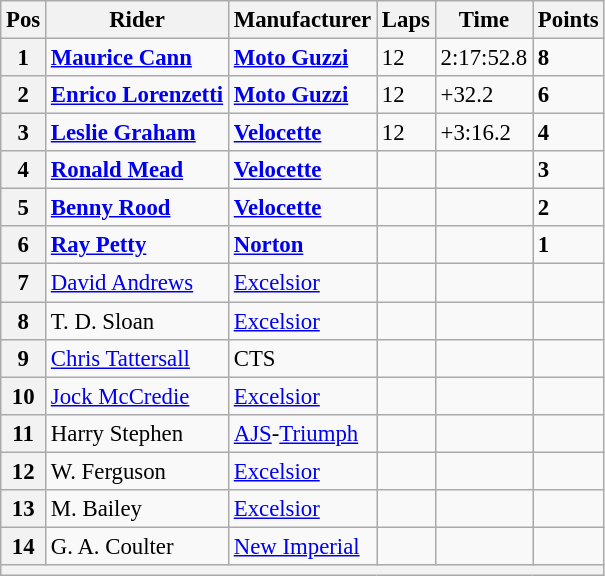<table class="wikitable" style="font-size: 95%;">
<tr>
<th>Pos</th>
<th>Rider</th>
<th>Manufacturer</th>
<th>Laps</th>
<th>Time</th>
<th>Points</th>
</tr>
<tr>
<th>1</th>
<td> <strong><a href='#'>Maurice Cann</a></strong></td>
<td><strong><a href='#'>Moto Guzzi</a></strong></td>
<td>12</td>
<td>2:17:52.8</td>
<td><strong>8</strong></td>
</tr>
<tr>
<th>2</th>
<td> <strong><a href='#'>Enrico Lorenzetti</a></strong></td>
<td><strong><a href='#'>Moto Guzzi</a></strong></td>
<td>12</td>
<td>+32.2</td>
<td><strong>6</strong></td>
</tr>
<tr>
<th>3</th>
<td> <strong><a href='#'>Leslie Graham</a></strong></td>
<td><strong><a href='#'>Velocette</a></strong></td>
<td>12</td>
<td>+3:16.2</td>
<td><strong>4</strong></td>
</tr>
<tr>
<th>4</th>
<td> <strong><a href='#'>Ronald Mead</a></strong></td>
<td><strong><a href='#'>Velocette</a></strong></td>
<td></td>
<td></td>
<td><strong>3</strong></td>
</tr>
<tr>
<th>5</th>
<td> <strong><a href='#'>Benny Rood</a></strong></td>
<td><strong><a href='#'>Velocette</a></strong></td>
<td></td>
<td></td>
<td><strong>2</strong></td>
</tr>
<tr>
<th>6</th>
<td> <strong><a href='#'>Ray Petty</a></strong></td>
<td><strong><a href='#'>Norton</a></strong></td>
<td></td>
<td></td>
<td><strong>1</strong></td>
</tr>
<tr>
<th>7</th>
<td> <a href='#'>David Andrews</a></td>
<td><a href='#'>Excelsior</a></td>
<td></td>
<td></td>
<td></td>
</tr>
<tr>
<th>8</th>
<td> T. D. Sloan</td>
<td><a href='#'>Excelsior</a></td>
<td></td>
<td></td>
<td></td>
</tr>
<tr>
<th>9</th>
<td> <a href='#'>Chris Tattersall</a></td>
<td>CTS</td>
<td></td>
<td></td>
<td></td>
</tr>
<tr>
<th>10</th>
<td> <a href='#'>Jock McCredie</a></td>
<td><a href='#'>Excelsior</a></td>
<td></td>
<td></td>
<td></td>
</tr>
<tr>
<th>11</th>
<td> Harry Stephen</td>
<td><a href='#'>AJS</a>-<a href='#'>Triumph</a></td>
<td></td>
<td></td>
<td></td>
</tr>
<tr>
<th>12</th>
<td> W. Ferguson</td>
<td><a href='#'>Excelsior</a></td>
<td></td>
<td></td>
<td></td>
</tr>
<tr>
<th>13</th>
<td> M. Bailey</td>
<td><a href='#'>Excelsior</a></td>
<td></td>
<td></td>
<td></td>
</tr>
<tr>
<th>14</th>
<td> G. A. Coulter</td>
<td><a href='#'>New Imperial</a></td>
<td></td>
<td></td>
<td></td>
</tr>
<tr>
<th colspan=6></th>
</tr>
</table>
